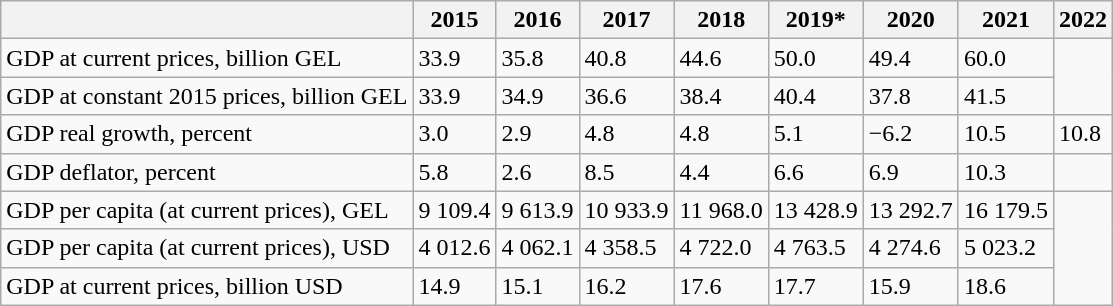<table class="wikitable">
<tr>
<th></th>
<th>2015</th>
<th>2016</th>
<th>2017</th>
<th>2018</th>
<th>2019*</th>
<th>2020</th>
<th>2021</th>
<th>2022</th>
</tr>
<tr>
<td>GDP at current prices, billion GEL</td>
<td>33.9</td>
<td>35.8</td>
<td>40.8</td>
<td>44.6</td>
<td>50.0</td>
<td>49.4</td>
<td>60.0</td>
</tr>
<tr>
<td>GDP at constant 2015 prices, billion GEL</td>
<td>33.9</td>
<td>34.9</td>
<td>36.6</td>
<td>38.4</td>
<td>40.4</td>
<td>37.8</td>
<td>41.5</td>
</tr>
<tr>
<td>GDP real growth, percent</td>
<td>3.0</td>
<td>2.9</td>
<td>4.8</td>
<td>4.8</td>
<td>5.1</td>
<td>−6.2</td>
<td>10.5</td>
<td>10.8</td>
</tr>
<tr>
<td>GDP deflator, percent</td>
<td>5.8</td>
<td>2.6</td>
<td>8.5</td>
<td>4.4</td>
<td>6.6</td>
<td>6.9</td>
<td>10.3</td>
<td></td>
</tr>
<tr>
<td>GDP per capita (at current prices), GEL</td>
<td>9 109.4</td>
<td>9 613.9</td>
<td>10 933.9</td>
<td>11 968.0</td>
<td>13 428.9</td>
<td>13 292.7</td>
<td>16 179.5</td>
</tr>
<tr>
<td>GDP per capita (at current prices), USD</td>
<td>4 012.6</td>
<td>4 062.1</td>
<td>4 358.5</td>
<td>4 722.0</td>
<td>4 763.5</td>
<td>4 274.6</td>
<td>5 023.2</td>
</tr>
<tr>
<td>GDP at current prices, billion USD</td>
<td>14.9</td>
<td>15.1</td>
<td>16.2</td>
<td>17.6</td>
<td>17.7</td>
<td>15.9</td>
<td>18.6</td>
</tr>
</table>
